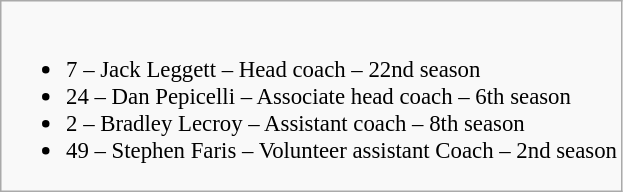<table class="wikitable" style="text-align: left;">
<tr>
<td style="font-size: 95%;" valign="top"><br><ul><li>7 – Jack Leggett – Head coach – 22nd season</li><li>24 – Dan Pepicelli – Associate head coach – 6th season</li><li>2 – Bradley Lecroy – Assistant coach – 8th season</li><li>49 – Stephen Faris – Volunteer assistant Coach  – 2nd season</li></ul></td>
</tr>
</table>
